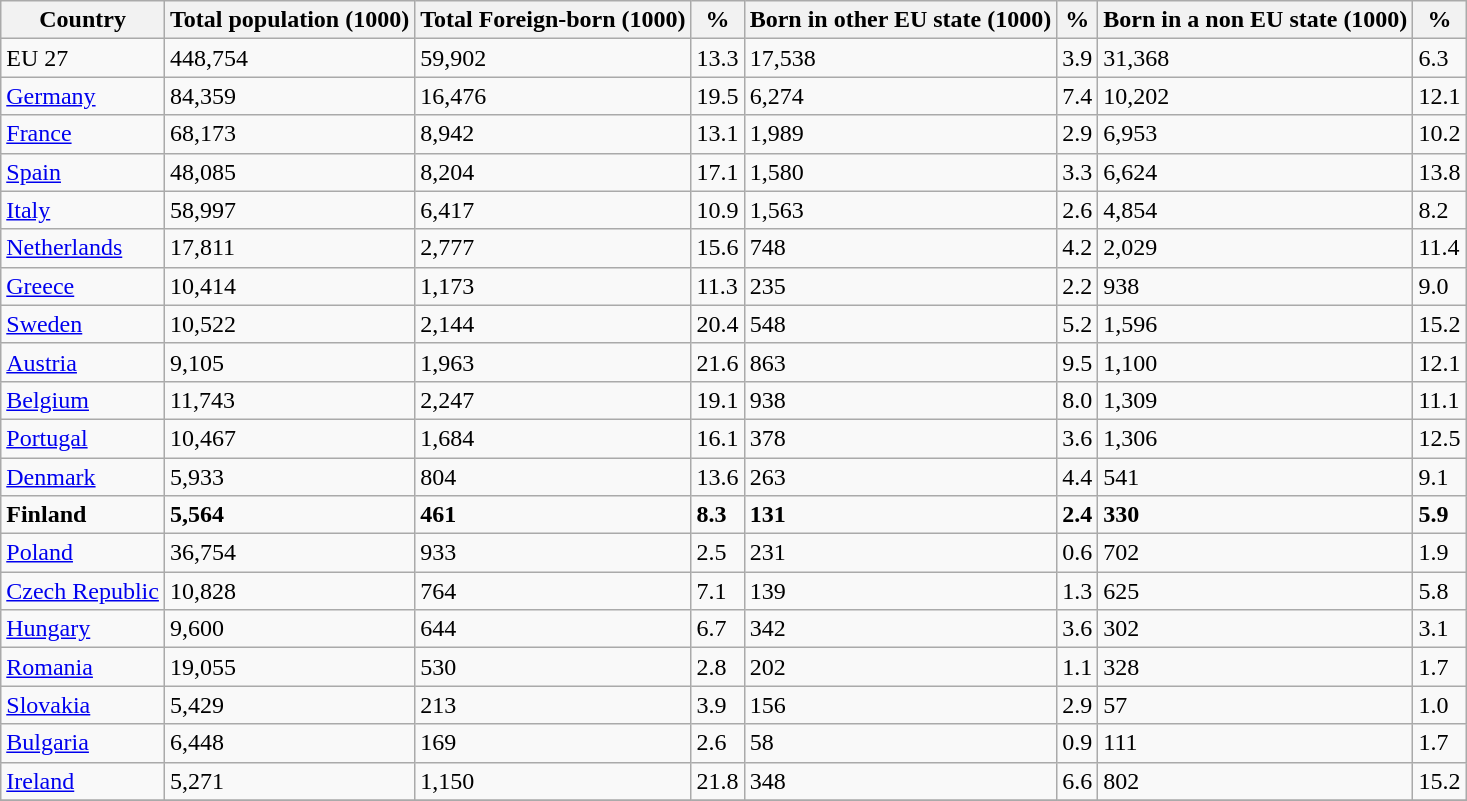<table class="wikitable">
<tr>
<th>Country</th>
<th>Total population (1000)</th>
<th>Total Foreign-born (1000)</th>
<th>%</th>
<th>Born in other EU state (1000)</th>
<th>%</th>
<th>Born in a non EU state (1000)</th>
<th>%</th>
</tr>
<tr>
<td>EU 27</td>
<td>448,754</td>
<td>59,902</td>
<td>13.3</td>
<td>17,538</td>
<td>3.9</td>
<td>31,368</td>
<td>6.3</td>
</tr>
<tr>
<td><a href='#'>Germany</a></td>
<td>84,359</td>
<td>16,476</td>
<td>19.5</td>
<td>6,274</td>
<td>7.4</td>
<td>10,202</td>
<td>12.1</td>
</tr>
<tr>
<td><a href='#'>France</a></td>
<td>68,173</td>
<td>8,942</td>
<td>13.1</td>
<td>1,989</td>
<td>2.9</td>
<td>6,953</td>
<td>10.2</td>
</tr>
<tr>
<td><a href='#'>Spain</a></td>
<td>48,085</td>
<td>8,204</td>
<td>17.1</td>
<td>1,580</td>
<td>3.3</td>
<td>6,624</td>
<td>13.8</td>
</tr>
<tr>
<td><a href='#'>Italy</a></td>
<td>58,997</td>
<td>6,417</td>
<td>10.9</td>
<td>1,563</td>
<td>2.6</td>
<td>4,854</td>
<td>8.2</td>
</tr>
<tr>
<td><a href='#'>Netherlands</a></td>
<td>17,811</td>
<td>2,777</td>
<td>15.6</td>
<td>748</td>
<td>4.2</td>
<td>2,029</td>
<td>11.4</td>
</tr>
<tr>
<td><a href='#'>Greece</a></td>
<td>10,414</td>
<td>1,173</td>
<td>11.3</td>
<td>235</td>
<td>2.2</td>
<td>938</td>
<td>9.0</td>
</tr>
<tr>
<td><a href='#'>Sweden</a></td>
<td>10,522</td>
<td>2,144</td>
<td>20.4</td>
<td>548</td>
<td>5.2</td>
<td>1,596</td>
<td>15.2</td>
</tr>
<tr>
<td><a href='#'>Austria</a></td>
<td>9,105</td>
<td>1,963</td>
<td>21.6</td>
<td>863</td>
<td>9.5</td>
<td>1,100</td>
<td>12.1</td>
</tr>
<tr>
<td><a href='#'>Belgium</a></td>
<td>11,743</td>
<td>2,247</td>
<td>19.1</td>
<td>938</td>
<td>8.0</td>
<td>1,309</td>
<td>11.1</td>
</tr>
<tr>
<td><a href='#'>Portugal</a></td>
<td>10,467</td>
<td>1,684</td>
<td>16.1</td>
<td>378</td>
<td>3.6</td>
<td>1,306</td>
<td>12.5</td>
</tr>
<tr>
<td><a href='#'>Denmark</a></td>
<td>5,933</td>
<td>804</td>
<td>13.6</td>
<td>263</td>
<td>4.4</td>
<td>541</td>
<td>9.1</td>
</tr>
<tr>
<td><strong>Finland</strong></td>
<td><strong>5,564</strong></td>
<td><strong>461</strong></td>
<td><strong>8.3</strong></td>
<td><strong>131</strong></td>
<td><strong>2.4</strong></td>
<td><strong>330</strong></td>
<td><strong>5.9</strong></td>
</tr>
<tr>
<td><a href='#'>Poland</a></td>
<td>36,754</td>
<td>933</td>
<td>2.5</td>
<td>231</td>
<td>0.6</td>
<td>702</td>
<td>1.9</td>
</tr>
<tr>
<td><a href='#'>Czech Republic</a></td>
<td>10,828</td>
<td>764</td>
<td>7.1</td>
<td>139</td>
<td>1.3</td>
<td>625</td>
<td>5.8</td>
</tr>
<tr>
<td><a href='#'>Hungary</a></td>
<td>9,600</td>
<td>644</td>
<td>6.7</td>
<td>342</td>
<td>3.6</td>
<td>302</td>
<td>3.1</td>
</tr>
<tr>
<td><a href='#'>Romania</a></td>
<td>19,055</td>
<td>530</td>
<td>2.8</td>
<td>202</td>
<td>1.1</td>
<td>328</td>
<td>1.7</td>
</tr>
<tr>
<td><a href='#'>Slovakia</a></td>
<td>5,429</td>
<td>213</td>
<td>3.9</td>
<td>156</td>
<td>2.9</td>
<td>57</td>
<td>1.0</td>
</tr>
<tr>
<td><a href='#'>Bulgaria</a></td>
<td>6,448</td>
<td>169</td>
<td>2.6</td>
<td>58</td>
<td>0.9</td>
<td>111</td>
<td>1.7</td>
</tr>
<tr>
<td><a href='#'>Ireland</a></td>
<td>5,271</td>
<td>1,150</td>
<td>21.8</td>
<td>348</td>
<td>6.6</td>
<td>802</td>
<td>15.2</td>
</tr>
<tr>
</tr>
</table>
